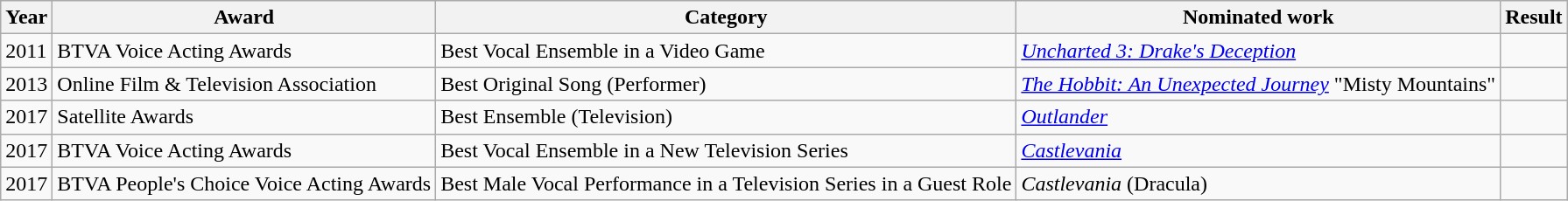<table class="wikitable sortable">
<tr>
<th>Year</th>
<th>Award</th>
<th>Category</th>
<th>Nominated work</th>
<th>Result</th>
</tr>
<tr>
<td>2011</td>
<td>BTVA Voice Acting Awards</td>
<td>Best Vocal Ensemble in a Video Game</td>
<td><em><a href='#'>Uncharted 3: Drake's Deception</a></em></td>
<td></td>
</tr>
<tr>
<td>2013</td>
<td>Online Film & Television Association</td>
<td>Best Original Song (Performer)</td>
<td><em><a href='#'>The Hobbit: An Unexpected Journey</a></em> "Misty Mountains"</td>
<td></td>
</tr>
<tr>
<td>2017</td>
<td>Satellite Awards</td>
<td>Best Ensemble (Television)</td>
<td><em><a href='#'>Outlander</a></em></td>
<td></td>
</tr>
<tr>
<td>2017</td>
<td>BTVA Voice Acting Awards</td>
<td>Best Vocal Ensemble in a New Television Series</td>
<td><em><a href='#'>Castlevania</a></em></td>
<td></td>
</tr>
<tr>
<td>2017</td>
<td>BTVA People's Choice Voice Acting Awards</td>
<td>Best Male Vocal Performance in a Television Series in a Guest Role</td>
<td><em>Castlevania</em> (Dracula)</td>
<td></td>
</tr>
</table>
